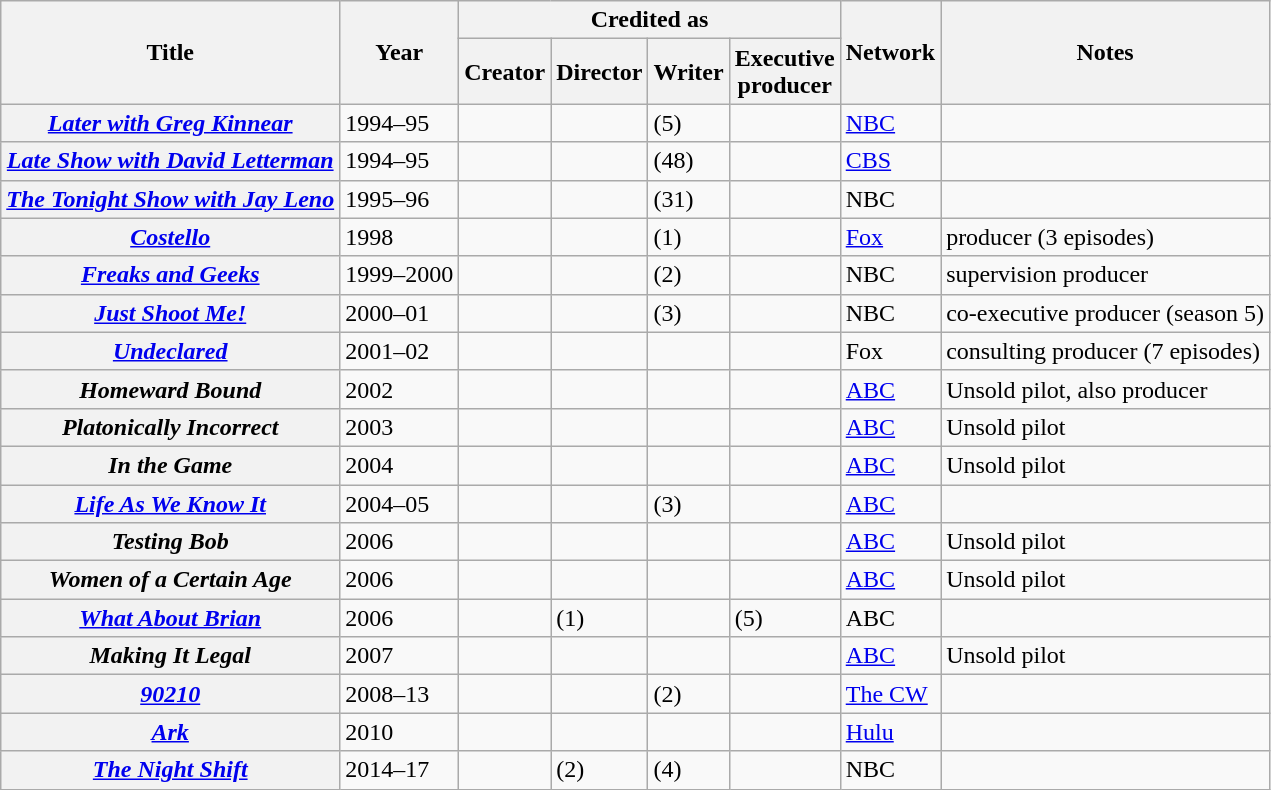<table class="wikitable plainrowheaders sortable">
<tr>
<th rowspan="2" scope="col">Title</th>
<th rowspan="2" scope="col">Year</th>
<th colspan="4" scope="col">Credited as</th>
<th rowspan="2" scope="col">Network</th>
<th rowspan="2" scope="col" class="unsortable">Notes</th>
</tr>
<tr>
<th>Creator</th>
<th>Director</th>
<th>Writer</th>
<th>Executive<br>producer</th>
</tr>
<tr>
<th scope=row><em><a href='#'>Later with Greg Kinnear</a></em></th>
<td>1994–95</td>
<td></td>
<td></td>
<td> (5)</td>
<td></td>
<td><a href='#'>NBC</a></td>
<td></td>
</tr>
<tr>
<th scope=row><em><a href='#'>Late Show with David Letterman</a></em></th>
<td>1994–95</td>
<td></td>
<td></td>
<td> (48)</td>
<td></td>
<td><a href='#'>CBS</a></td>
<td></td>
</tr>
<tr>
<th scope=row><em><a href='#'>The Tonight Show with Jay Leno</a></em></th>
<td>1995–96</td>
<td></td>
<td></td>
<td> (31)</td>
<td></td>
<td>NBC</td>
<td></td>
</tr>
<tr>
<th scope=row><em><a href='#'>Costello</a></em></th>
<td>1998</td>
<td></td>
<td></td>
<td> (1)</td>
<td></td>
<td><a href='#'>Fox</a></td>
<td>producer (3 episodes)</td>
</tr>
<tr>
<th scope=row><em><a href='#'>Freaks and Geeks</a></em></th>
<td>1999–2000</td>
<td></td>
<td></td>
<td> (2)</td>
<td></td>
<td>NBC</td>
<td>supervision producer</td>
</tr>
<tr>
<th scope=row><em><a href='#'>Just Shoot Me!</a></em></th>
<td>2000–01</td>
<td></td>
<td></td>
<td> (3)</td>
<td></td>
<td>NBC</td>
<td>co-executive producer (season 5)</td>
</tr>
<tr>
<th scope=row><em><a href='#'>Undeclared</a></em></th>
<td>2001–02</td>
<td></td>
<td></td>
<td></td>
<td></td>
<td>Fox</td>
<td>consulting producer (7 episodes)</td>
</tr>
<tr>
<th scope=row><em>Homeward Bound</em></th>
<td>2002</td>
<td></td>
<td></td>
<td></td>
<td></td>
<td><a href='#'>ABC</a></td>
<td>Unsold pilot, also producer</td>
</tr>
<tr>
<th scope=row><em>Platonically Incorrect</em></th>
<td>2003</td>
<td></td>
<td></td>
<td></td>
<td></td>
<td><a href='#'>ABC</a></td>
<td>Unsold pilot</td>
</tr>
<tr>
<th scope=row><em>In the Game</em></th>
<td>2004</td>
<td></td>
<td></td>
<td></td>
<td></td>
<td><a href='#'>ABC</a></td>
<td>Unsold pilot</td>
</tr>
<tr>
<th scope=row><em><a href='#'>Life As We Know It</a></em></th>
<td>2004–05</td>
<td></td>
<td></td>
<td> (3)</td>
<td></td>
<td><a href='#'>ABC</a></td>
<td></td>
</tr>
<tr>
<th scope=row><em>Testing Bob</em></th>
<td>2006</td>
<td></td>
<td></td>
<td></td>
<td></td>
<td><a href='#'>ABC</a></td>
<td>Unsold pilot</td>
</tr>
<tr>
<th scope=row><em>Women of a Certain Age</em></th>
<td>2006</td>
<td></td>
<td></td>
<td></td>
<td></td>
<td><a href='#'>ABC</a></td>
<td>Unsold pilot</td>
</tr>
<tr>
<th scope=row><em><a href='#'>What About Brian</a></em></th>
<td>2006</td>
<td></td>
<td> (1)</td>
<td></td>
<td> (5)</td>
<td>ABC</td>
<td></td>
</tr>
<tr>
<th scope=row><em>Making It Legal</em></th>
<td>2007</td>
<td></td>
<td></td>
<td></td>
<td></td>
<td><a href='#'>ABC</a></td>
<td>Unsold pilot</td>
</tr>
<tr>
<th scope=row><em><a href='#'>90210</a></em></th>
<td>2008–13</td>
<td></td>
<td></td>
<td> (2)</td>
<td></td>
<td><a href='#'>The CW</a></td>
<td></td>
</tr>
<tr>
<th scope=row><em><a href='#'>Ark</a></em></th>
<td>2010</td>
<td></td>
<td></td>
<td></td>
<td></td>
<td><a href='#'>Hulu</a></td>
<td></td>
</tr>
<tr>
<th scope=row><em><a href='#'>The Night Shift</a></em></th>
<td>2014–17</td>
<td></td>
<td> (2)</td>
<td> (4)</td>
<td></td>
<td>NBC</td>
<td></td>
</tr>
</table>
